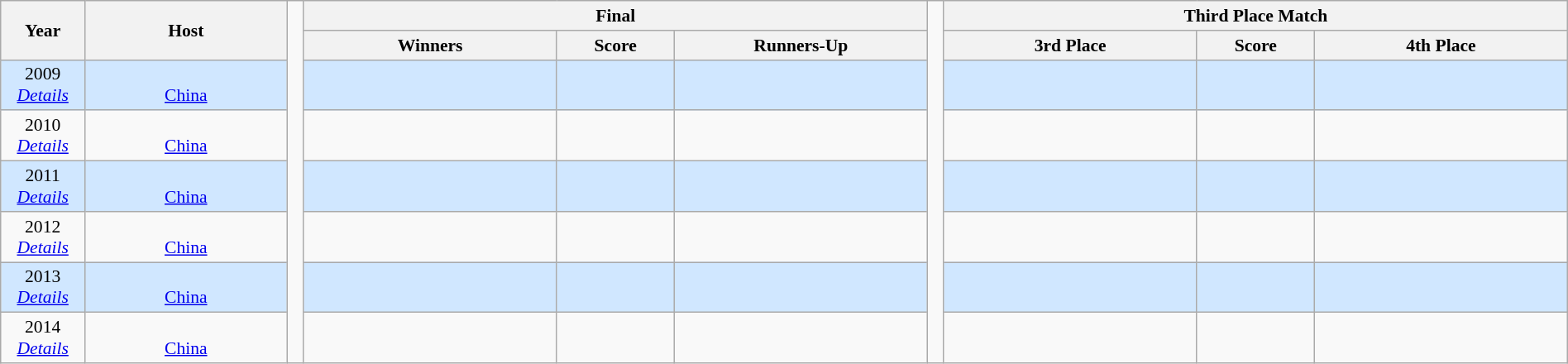<table class="wikitable" style="font-size:90%; width: 100%; text-align: center;">
<tr>
<th rowspan="2" style="width:5%;">Year</th>
<th rowspan="2" style="width:12%;">Host</th>
<td style="width:1%;" rowspan="8"></td>
<th colspan=3>Final</th>
<td style="width:1%;" rowspan="8"></td>
<th colspan=3>Third Place Match</th>
</tr>
<tr>
<th width=15%>Winners</th>
<th width=7%>Score</th>
<th width=15%>Runners-Up</th>
<th width=15%>3rd Place</th>
<th width=7%>Score</th>
<th width=15%>4th Place</th>
</tr>
<tr style="background:#d0e7ff;">
<td>2009<br><em><a href='#'>Details</a></em></td>
<td> <br> <a href='#'>China</a></td>
<td><strong></strong></td>
<td></td>
<td></td>
<td></td>
<td></td>
<td></td>
</tr>
<tr>
<td>2010<br><em><a href='#'>Details</a></em></td>
<td> <br> <a href='#'>China</a></td>
<td><strong></strong></td>
<td></td>
<td></td>
<td></td>
<td></td>
<td></td>
</tr>
<tr style="background:#d0e7ff;">
<td>2011<br><em><a href='#'>Details</a></em></td>
<td> <br> <a href='#'>China</a></td>
<td><strong></strong></td>
<td></td>
<td></td>
<td></td>
<td></td>
<td></td>
</tr>
<tr>
<td>2012<br><em><a href='#'>Details</a></em></td>
<td> <br> <a href='#'>China</a></td>
<td><strong></strong></td>
<td></td>
<td></td>
<td></td>
<td></td>
<td></td>
</tr>
<tr style="background:#d0e7ff;">
<td>2013<br><em><a href='#'>Details</a></em></td>
<td> <br> <a href='#'>China</a></td>
<td><strong></strong></td>
<td></td>
<td></td>
<td></td>
<td></td>
<td></td>
</tr>
<tr>
<td>2014<br><em><a href='#'>Details</a></em></td>
<td> <br> <a href='#'>China</a></td>
<td><strong></strong></td>
<td></td>
<td></td>
<td></td>
<td></td>
<td></td>
</tr>
</table>
